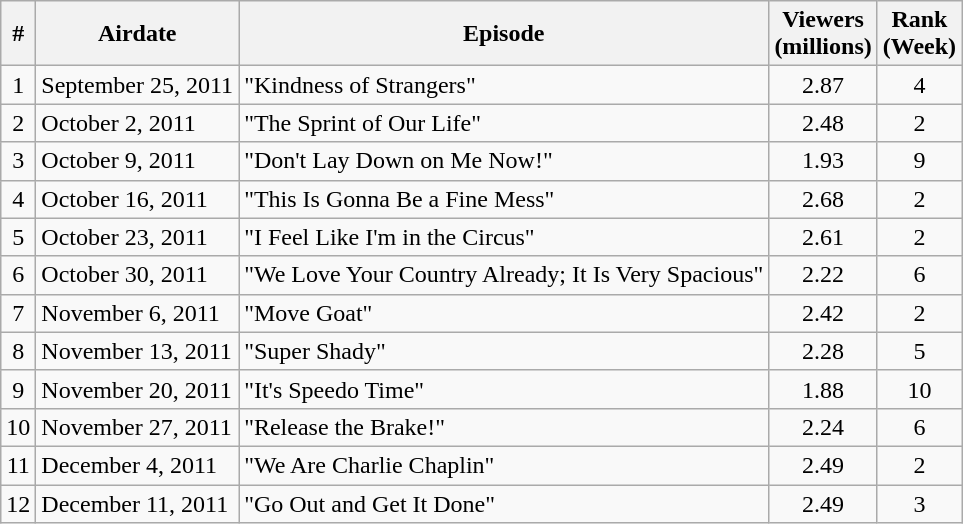<table class="wikitable" style="text-align:center">
<tr>
<th>#</th>
<th>Airdate</th>
<th>Episode</th>
<th>Viewers<br>(millions)</th>
<th>Rank<br>(Week)</th>
</tr>
<tr>
<td>1</td>
<td style="text-align:left;">September 25, 2011</td>
<td style="text-align:left;">"Kindness of Strangers"</td>
<td>2.87</td>
<td>4</td>
</tr>
<tr>
<td>2</td>
<td style="text-align:left;">October 2, 2011</td>
<td style="text-align:left;">"The Sprint of Our Life"</td>
<td>2.48</td>
<td>2</td>
</tr>
<tr>
<td>3</td>
<td style="text-align:left;">October 9, 2011</td>
<td style="text-align:left;">"Don't Lay Down on Me Now!"</td>
<td>1.93</td>
<td>9</td>
</tr>
<tr>
<td>4</td>
<td style="text-align:left;">October 16, 2011</td>
<td style="text-align:left;">"This Is Gonna Be a Fine Mess"</td>
<td>2.68</td>
<td>2</td>
</tr>
<tr>
<td>5</td>
<td style="text-align:left;">October 23, 2011</td>
<td style="text-align:left;">"I Feel Like I'm in the Circus"</td>
<td>2.61</td>
<td>2</td>
</tr>
<tr>
<td>6</td>
<td style="text-align:left;">October 30, 2011</td>
<td style="text-align:left;">"We Love Your Country Already; It Is Very Spacious"</td>
<td>2.22</td>
<td>6</td>
</tr>
<tr>
<td>7</td>
<td style="text-align:left;">November 6, 2011</td>
<td style="text-align:left;">"Move Goat"</td>
<td>2.42</td>
<td>2</td>
</tr>
<tr>
<td>8</td>
<td style="text-align:left;">November 13, 2011</td>
<td style="text-align:left;">"Super Shady"</td>
<td>2.28</td>
<td>5</td>
</tr>
<tr>
<td>9</td>
<td style="text-align:left;">November 20, 2011</td>
<td style="text-align:left;">"It's Speedo Time"</td>
<td>1.88</td>
<td>10</td>
</tr>
<tr>
<td>10</td>
<td style="text-align:left;">November 27, 2011</td>
<td style="text-align:left;">"Release the Brake!"</td>
<td>2.24</td>
<td>6</td>
</tr>
<tr>
<td>11</td>
<td style="text-align:left;">December 4, 2011</td>
<td style="text-align:left;">"We Are Charlie Chaplin"</td>
<td>2.49</td>
<td>2</td>
</tr>
<tr>
<td>12</td>
<td style="text-align:left;">December 11, 2011</td>
<td style="text-align:left;">"Go Out and Get It Done"</td>
<td>2.49</td>
<td>3</td>
</tr>
</table>
